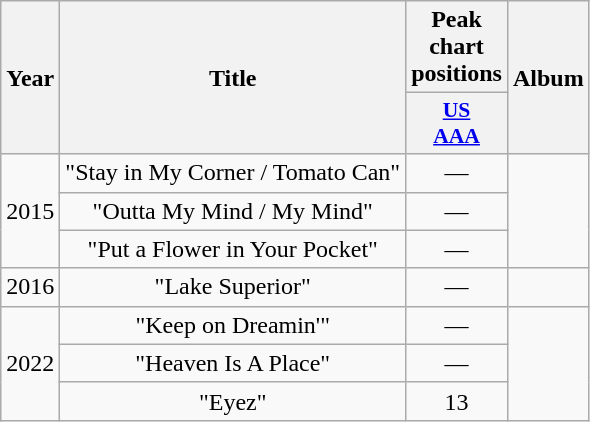<table class="wikitable plainrowheaders" style="text-align:center;">
<tr>
<th scope="col" rowspan="2">Year</th>
<th scope="col" rowspan="2">Title</th>
<th scope="col">Peak chart positions</th>
<th scope="col" rowspan="2">Album</th>
</tr>
<tr>
<th scope="col" style="width:3em;font-size:90%;"><a href='#'>US<br>AAA</a><br></th>
</tr>
<tr>
<td rowspan="3">2015</td>
<td>"Stay in My Corner / Tomato Can"</td>
<td>—</td>
<td rowspan="3"></td>
</tr>
<tr>
<td>"Outta My Mind / My Mind"</td>
<td>—</td>
</tr>
<tr>
<td>"Put a Flower in Your Pocket"</td>
<td>—</td>
</tr>
<tr>
<td>2016</td>
<td>"Lake Superior"</td>
<td>—</td>
<td></td>
</tr>
<tr>
<td rowspan="3">2022</td>
<td>"Keep on Dreamin'"</td>
<td>—</td>
<td rowspan="3"></td>
</tr>
<tr>
<td>"Heaven Is A Place"</td>
<td>—</td>
</tr>
<tr>
<td>"Eyez"</td>
<td>13</td>
</tr>
</table>
